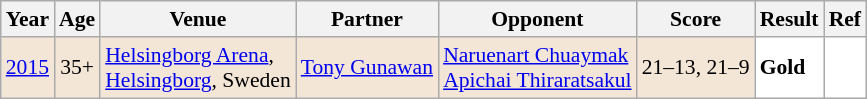<table class="sortable wikitable" style="font-size: 90%;">
<tr>
<th>Year</th>
<th>Age</th>
<th>Venue</th>
<th>Partner</th>
<th>Opponent</th>
<th>Score</th>
<th>Result</th>
<th>Ref</th>
</tr>
<tr style="background:#F3E6D7">
<td align="center"><a href='#'>2015</a></td>
<td align="center">35+</td>
<td align="left"><a href='#'>Helsingborg Arena</a>,<br><a href='#'>Helsingborg</a>, Sweden</td>
<td align="left"> <a href='#'>Tony Gunawan</a></td>
<td align="left"> <a href='#'>Naruenart Chuaymak</a><br> <a href='#'>Apichai Thiraratsakul</a></td>
<td align="left">21–13, 21–9</td>
<td style="text-align:left; background:white"> <strong>Gold</strong></td>
<td style="text-align:center; background:white"></td>
</tr>
</table>
